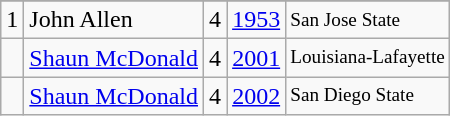<table class="wikitable">
<tr>
</tr>
<tr>
<td>1</td>
<td>John Allen</td>
<td>4</td>
<td><a href='#'>1953</a></td>
<td style="font-size:80%;">San Jose State</td>
</tr>
<tr>
<td></td>
<td><a href='#'>Shaun McDonald</a></td>
<td>4</td>
<td><a href='#'>2001</a></td>
<td style="font-size:80%;">Louisiana-Lafayette</td>
</tr>
<tr>
<td></td>
<td><a href='#'>Shaun McDonald</a></td>
<td>4</td>
<td><a href='#'>2002</a></td>
<td style="font-size:80%;">San Diego State</td>
</tr>
</table>
